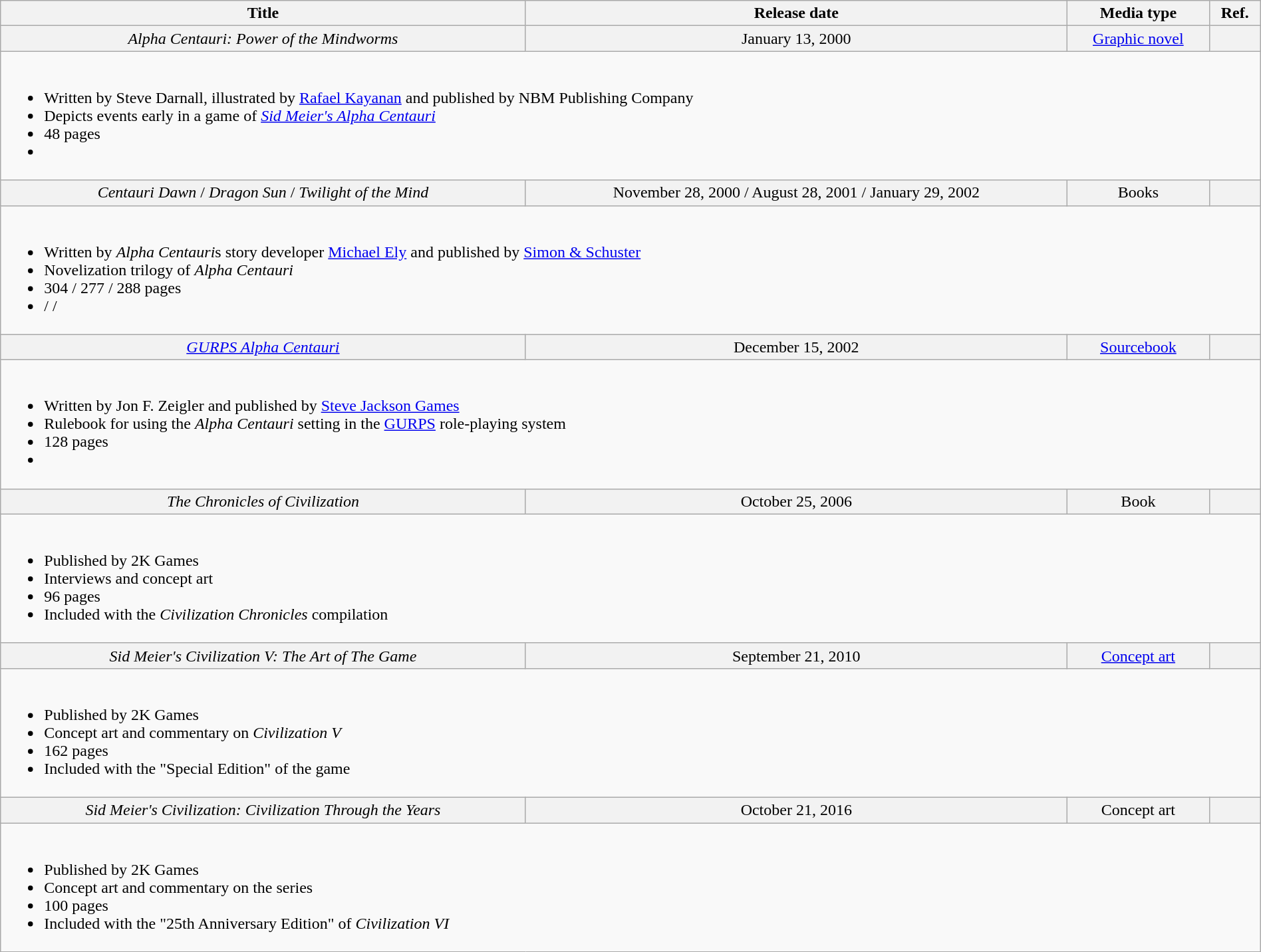<table class="wikitable" width="100%">
<tr>
<th scope="col">Title</th>
<th scope="col">Release date</th>
<th scope="col">Media type</th>
<th scope="col">Ref.</th>
</tr>
<tr bgcolor="#F2F2F2" align="center">
<th scope="row" style="font-weight:normal;"><em>Alpha Centauri: Power of the Mindworms</em></th>
<td>January 13, 2000</td>
<td><a href='#'>Graphic novel</a></td>
<td></td>
</tr>
<tr>
<td colspan="5"><br><ul><li>Written by Steve Darnall, illustrated by <a href='#'>Rafael Kayanan</a> and published by NBM Publishing Company</li><li>Depicts events early in a game of <em><a href='#'>Sid Meier's Alpha Centauri</a></em></li><li>48 pages</li><li></li></ul></td>
</tr>
<tr bgcolor="#F2F2F2" align="center">
<th scope="row" style="font-weight:normal;"><em>Centauri Dawn</em> / <em>Dragon Sun</em> / <em>Twilight of the Mind</em></th>
<td>November 28, 2000 / August 28, 2001 / January 29, 2002</td>
<td>Books</td>
<td></td>
</tr>
<tr>
<td colspan="5"><br><ul><li>Written by <em>Alpha Centauri</em>s story developer <a href='#'>Michael Ely</a> and published by <a href='#'>Simon & Schuster</a></li><li>Novelization trilogy of <em>Alpha Centauri</em></li><li>304 / 277 / 288 pages</li><li> /  / </li></ul></td>
</tr>
<tr bgcolor="#F2F2F2" align="center">
<th scope="row" style="font-weight:normal;"><em><a href='#'>GURPS Alpha Centauri</a></em></th>
<td>December 15, 2002</td>
<td><a href='#'>Sourcebook</a></td>
<td></td>
</tr>
<tr>
<td colspan="5"><br><ul><li>Written by Jon F. Zeigler and published by <a href='#'>Steve Jackson Games</a></li><li>Rulebook for using the <em>Alpha Centauri</em> setting in the <a href='#'>GURPS</a> role-playing system</li><li>128 pages</li><li></li></ul></td>
</tr>
<tr bgcolor="#F2F2F2" align="center">
<th scope="row" style="font-weight:normal;"><em>The Chronicles of Civilization</em></th>
<td>October 25, 2006</td>
<td>Book</td>
<td></td>
</tr>
<tr>
<td colspan="5"><br><ul><li>Published by 2K Games</li><li>Interviews and concept art</li><li>96 pages</li><li>Included with the <em>Civilization Chronicles</em> compilation</li></ul></td>
</tr>
<tr bgcolor="#F2F2F2" align="center">
<th scope="row" style="font-weight:normal;"><em>Sid Meier's Civilization V: The Art of The Game</em></th>
<td>September 21, 2010</td>
<td><a href='#'>Concept art</a></td>
<td></td>
</tr>
<tr>
<td colspan="5"><br><ul><li>Published by 2K Games</li><li>Concept art and commentary on <em>Civilization V</em></li><li>162 pages</li><li>Included with the "Special Edition" of the game</li></ul></td>
</tr>
<tr bgcolor="#F2F2F2" align="center">
<th scope="row" style="font-weight:normal;"><em>Sid Meier's Civilization: Civilization Through the Years</em></th>
<td>October 21, 2016</td>
<td>Concept art</td>
<td></td>
</tr>
<tr>
<td colspan="5"><br><ul><li>Published by 2K Games</li><li>Concept art and commentary on the series</li><li>100 pages</li><li>Included with the "25th Anniversary Edition" of <em>Civilization VI</em></li></ul></td>
</tr>
</table>
